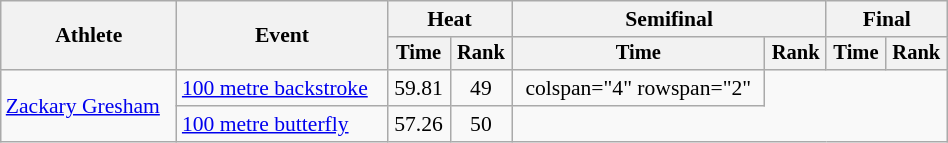<table class="wikitable" style="text-align:center; font-size:90%; width:50%;">
<tr>
<th rowspan="2">Athlete</th>
<th rowspan="2">Event</th>
<th colspan="2">Heat</th>
<th colspan="2">Semifinal</th>
<th colspan="2">Final</th>
</tr>
<tr style="font-size:95%">
<th>Time</th>
<th>Rank</th>
<th>Time</th>
<th>Rank</th>
<th>Time</th>
<th>Rank</th>
</tr>
<tr align=center>
<td align=left rowspan="2"><a href='#'>Zackary Gresham</a></td>
<td align=left><a href='#'>100 metre backstroke</a></td>
<td>59.81</td>
<td>49</td>
<td>colspan="4" rowspan="2" </td>
</tr>
<tr align=center>
<td align=left><a href='#'>100 metre butterfly</a></td>
<td>57.26</td>
<td>50</td>
</tr>
</table>
